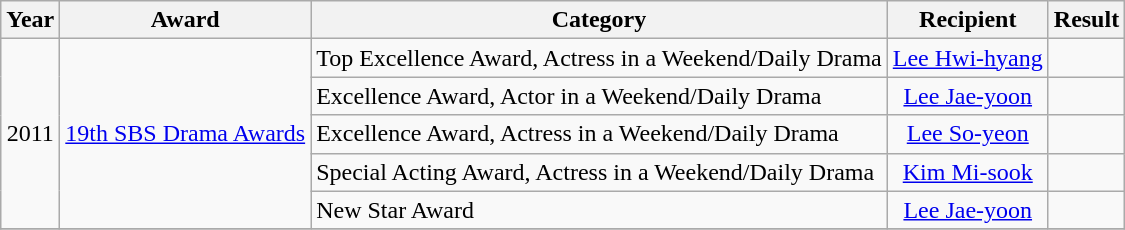<table class="wikitable">
<tr>
<th>Year</th>
<th>Award</th>
<th>Category</th>
<th>Recipient</th>
<th>Result</th>
</tr>
<tr>
<td rowspan="5" style="text-align:center;">2011</td>
<td rowspan="5"><a href='#'>19th SBS Drama Awards</a></td>
<td>Top Excellence Award, Actress in a Weekend/Daily Drama</td>
<td style="text-align:center;"><a href='#'>Lee Hwi-hyang</a></td>
<td></td>
</tr>
<tr>
<td>Excellence Award, Actor in a Weekend/Daily Drama</td>
<td style="text-align:center;"><a href='#'>Lee Jae-yoon</a></td>
<td></td>
</tr>
<tr>
<td>Excellence Award, Actress in a Weekend/Daily Drama</td>
<td style="text-align:center;"><a href='#'>Lee So-yeon</a></td>
<td></td>
</tr>
<tr>
<td>Special Acting Award, Actress in a Weekend/Daily Drama</td>
<td style="text-align:center;"><a href='#'>Kim Mi-sook</a></td>
<td></td>
</tr>
<tr>
<td>New Star Award</td>
<td style="text-align:center;"><a href='#'>Lee Jae-yoon</a></td>
<td></td>
</tr>
<tr>
</tr>
</table>
